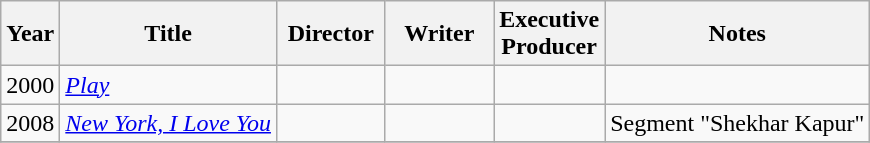<table class="wikitable">
<tr>
<th>Year</th>
<th>Title</th>
<th width="65">Director</th>
<th width="65">Writer</th>
<th width="65">Executive<br>Producer</th>
<th>Notes</th>
</tr>
<tr>
<td>2000</td>
<td><em><a href='#'>Play</a></em></td>
<td></td>
<td></td>
<td></td>
<td></td>
</tr>
<tr>
<td>2008</td>
<td><em><a href='#'>New York, I Love You</a></em></td>
<td></td>
<td></td>
<td></td>
<td>Segment "Shekhar Kapur"</td>
</tr>
<tr>
</tr>
</table>
